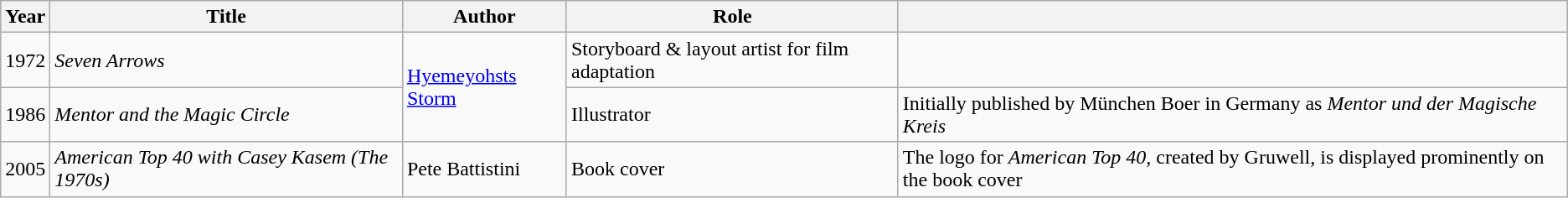<table class="wikitable">
<tr>
<th>Year</th>
<th>Title</th>
<th><strong>Author</strong></th>
<th>Role</th>
<th></th>
</tr>
<tr>
<td>1972</td>
<td><em>Seven Arrows</em></td>
<td rowspan="2"><a href='#'>Hyemeyohsts Storm</a></td>
<td>Storyboard & layout artist for film adaptation</td>
<td></td>
</tr>
<tr>
<td>1986</td>
<td><em>Mentor and the Magic Circle</em></td>
<td>Illustrator</td>
<td>Initially published by München Boer in Germany as <em>Mentor und der Magische Kreis</em></td>
</tr>
<tr>
<td>2005</td>
<td><em>American Top 40 with Casey Kasem (The 1970s)</em></td>
<td>Pete Battistini</td>
<td>Book cover</td>
<td>The logo for <em>American Top 40,</em> created by Gruwell, is displayed prominently on the book cover</td>
</tr>
</table>
